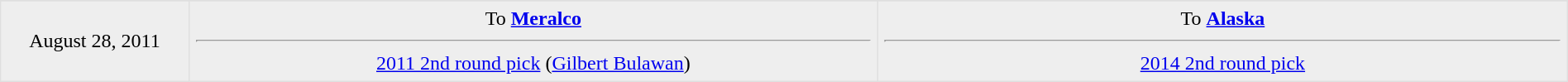<table border=1 style="border-collapse:collapse; text-align: center; width: 100%" bordercolor="#DFDFDF"  cellpadding="5">
<tr>
</tr>
<tr bgcolor="eeeeee">
<td style="width:12%">August 28, 2011</td>
<td style="width:44%" valign="top">To <strong><a href='#'>Meralco</a></strong><hr><a href='#'>2011 2nd round pick</a> (<a href='#'>Gilbert Bulawan</a>)</td>
<td style="width:44%" valign="top">To <strong><a href='#'>Alaska</a></strong><hr><a href='#'>2014 2nd round pick</a></td>
</tr>
</table>
